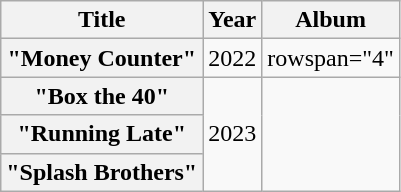<table class="wikitable plainrowheaders" style="text-align:center;">
<tr>
<th scope="col">Title</th>
<th scope="col">Year</th>
<th scope="col">Album</th>
</tr>
<tr>
<th scope="row">"Money Counter"</th>
<td>2022</td>
<td>rowspan="4" </td>
</tr>
<tr>
<th scope="row">"Box the 40"</th>
<td rowspan="3">2023</td>
</tr>
<tr>
<th scope="row">"Running Late"</th>
</tr>
<tr>
<th scope="row">"Splash Brothers"<br></th>
</tr>
</table>
